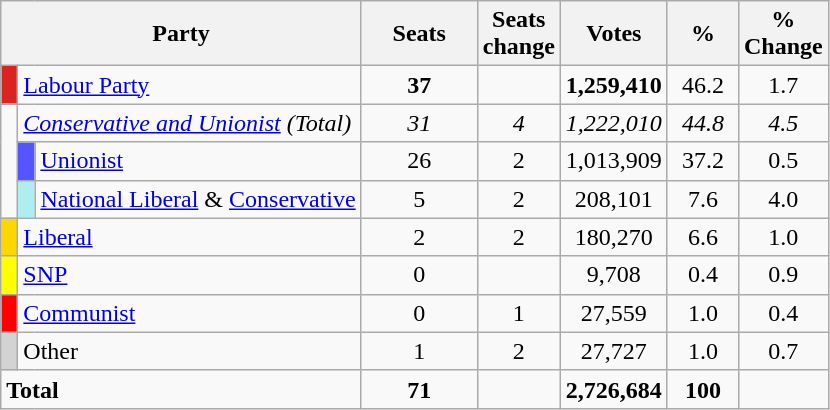<table class="wikitable sortable">
<tr>
<th style="width:200px" colspan=3>Party</th>
<th style="width:70px;">Seats</th>
<th style="width:40px;">Seats change</th>
<th style="width:40px;">Votes</th>
<th style="width:40px;">%</th>
<th style="width:40px;">% Change</th>
</tr>
<tr>
<td style="background-color:#DC241f"> </td>
<td colspan=2><a href='#'>Labour Party</a></td>
<td align=center><strong>37</strong></td>
<td align=center></td>
<td align=center><strong>1,259,410</strong></td>
<td align=center>46.2</td>
<td align=center> 1.7</td>
</tr>
<tr>
<td rowspan= 3> </td>
<td colspan=2><em><a href='#'>Conservative and Unionist</a> (Total)</em></td>
<td align=center><em>31</em></td>
<td align=center><em>4</em></td>
<td align=center><em>	1,222,010</em></td>
<td align=center><em>44.8</em></td>
<td align=center><em>4.5</em></td>
</tr>
<tr>
<td style="background-color:#5555FF"> </td>
<td><a href='#'>Unionist</a></td>
<td align="center">26</td>
<td align="center"> 2</td>
<td align="center">1,013,909</td>
<td align="center">37.2</td>
<td align="center"> 0.5</td>
</tr>
<tr>
<td style="background-color:#AFEEEE"> </td>
<td><a href='#'>National Liberal</a> & <a href='#'>Conservative</a></td>
<td align="center">5</td>
<td align="center"> 2</td>
<td align="center">208,101</td>
<td align="center">7.6</td>
<td align="center"> 4.0</td>
</tr>
<tr>
<td style="background-color:#FFD700"> </td>
<td colspan=2><a href='#'>Liberal</a></td>
<td align=center>2</td>
<td align=center> 2</td>
<td align=center>180,270</td>
<td align=center>6.6</td>
<td align=center> 1.0</td>
</tr>
<tr>
<td style="background-color:#FFFF00"> </td>
<td colspan=2><a href='#'>SNP</a></td>
<td align=center>0</td>
<td align=center></td>
<td align=center>9,708</td>
<td align=center>0.4</td>
<td align=center> 0.9</td>
</tr>
<tr>
<td style="background-color:#FF0000"> </td>
<td colspan=2><a href='#'>Communist</a></td>
<td align=center>0</td>
<td align=center> 1</td>
<td align=center>27,559</td>
<td align=center>1.0</td>
<td align=center> 0.4</td>
</tr>
<tr>
<td style="background-color:#D3D3D3"> </td>
<td colspan=2>Other</td>
<td align="center">1</td>
<td align="center"> 2</td>
<td align="center">27,727</td>
<td align="center">1.0</td>
<td align="center"> 0.7</td>
</tr>
<tr>
<td colspan=3><strong>Total</strong></td>
<td align=center><strong>71</strong></td>
<td align=center></td>
<td align=center><strong>2,726,684</strong></td>
<td align=center><strong>100</strong></td>
<td align=center></td>
</tr>
</table>
